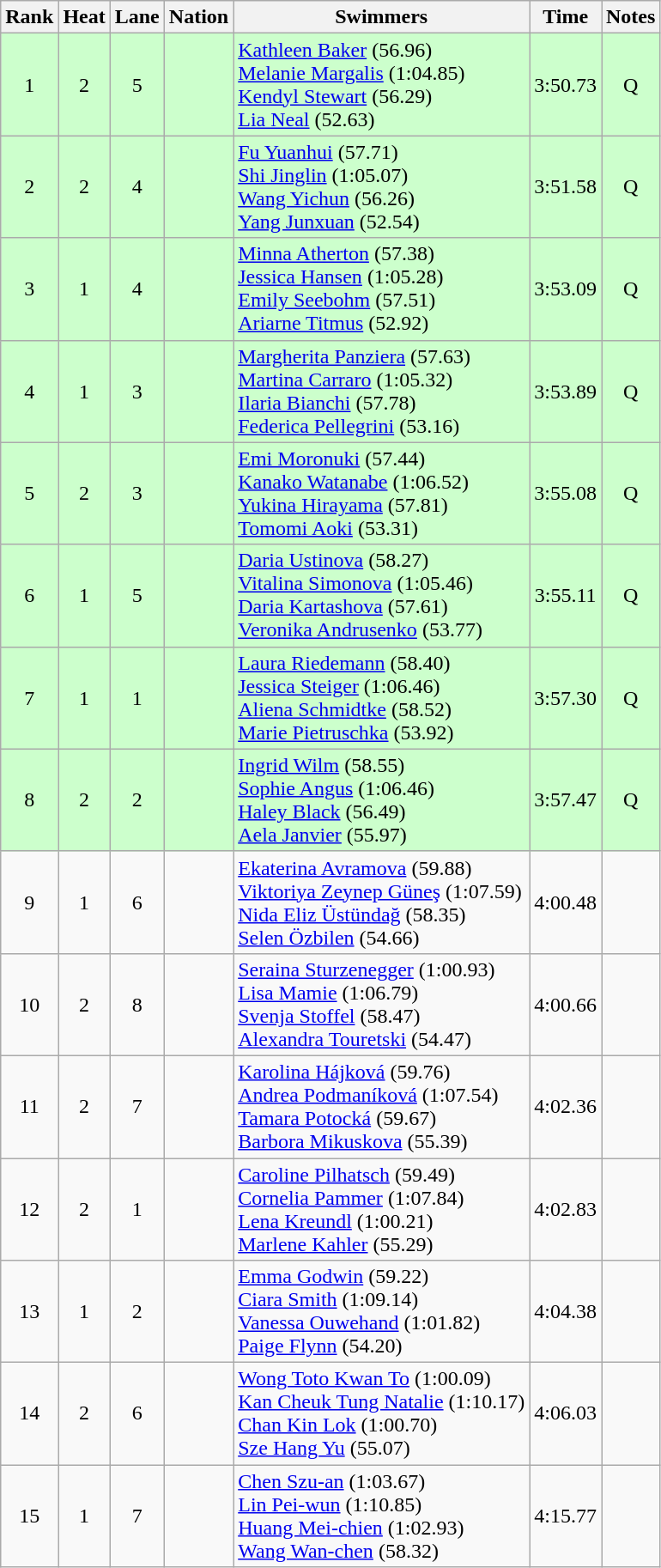<table class="wikitable sortable" style="text-align:center">
<tr>
<th>Rank</th>
<th>Heat</th>
<th>Lane</th>
<th>Nation</th>
<th>Swimmers</th>
<th>Time</th>
<th>Notes</th>
</tr>
<tr bgcolor=ccffcc>
<td>1</td>
<td>2</td>
<td>5</td>
<td align=left></td>
<td align=left><a href='#'>Kathleen Baker</a> (56.96)<br><a href='#'>Melanie Margalis</a> (1:04.85)<br><a href='#'>Kendyl Stewart</a> (56.29)<br><a href='#'>Lia Neal</a> (52.63)</td>
<td>3:50.73</td>
<td>Q</td>
</tr>
<tr bgcolor=ccffcc>
<td>2</td>
<td>2</td>
<td>4</td>
<td align=left></td>
<td align=left><a href='#'>Fu Yuanhui</a> (57.71)<br><a href='#'>Shi Jinglin</a> (1:05.07)<br><a href='#'>Wang Yichun</a> (56.26)<br><a href='#'>Yang Junxuan</a> (52.54)</td>
<td>3:51.58</td>
<td>Q</td>
</tr>
<tr bgcolor=ccffcc>
<td>3</td>
<td>1</td>
<td>4</td>
<td align=left></td>
<td align=left><a href='#'>Minna Atherton</a> (57.38)<br><a href='#'>Jessica Hansen</a> (1:05.28)<br><a href='#'>Emily Seebohm</a> (57.51)<br><a href='#'>Ariarne Titmus</a> (52.92)</td>
<td>3:53.09</td>
<td>Q</td>
</tr>
<tr bgcolor=ccffcc>
<td>4</td>
<td>1</td>
<td>3</td>
<td align=left></td>
<td align=left><a href='#'>Margherita Panziera</a> (57.63)<br><a href='#'>Martina Carraro</a> (1:05.32)<br><a href='#'>Ilaria Bianchi</a> (57.78)<br><a href='#'>Federica Pellegrini</a> (53.16)</td>
<td>3:53.89</td>
<td>Q</td>
</tr>
<tr bgcolor=ccffcc>
<td>5</td>
<td>2</td>
<td>3</td>
<td align=left></td>
<td align=left><a href='#'>Emi Moronuki</a> (57.44)<br><a href='#'>Kanako Watanabe</a> (1:06.52)<br><a href='#'>Yukina Hirayama</a> (57.81)<br><a href='#'>Tomomi Aoki</a> (53.31)</td>
<td>3:55.08</td>
<td>Q</td>
</tr>
<tr bgcolor=ccffcc>
<td>6</td>
<td>1</td>
<td>5</td>
<td align=left></td>
<td align=left><a href='#'>Daria Ustinova</a> (58.27)<br><a href='#'>Vitalina Simonova</a> (1:05.46)<br><a href='#'>Daria Kartashova</a> (57.61)<br><a href='#'>Veronika Andrusenko</a> (53.77)</td>
<td>3:55.11</td>
<td>Q</td>
</tr>
<tr bgcolor=ccffcc>
<td>7</td>
<td>1</td>
<td>1</td>
<td align=left></td>
<td align=left><a href='#'>Laura Riedemann</a> (58.40)<br><a href='#'>Jessica Steiger</a> (1:06.46)<br><a href='#'>Aliena Schmidtke</a> (58.52)<br><a href='#'>Marie Pietruschka</a> (53.92)</td>
<td>3:57.30</td>
<td>Q</td>
</tr>
<tr bgcolor=ccffcc>
<td>8</td>
<td>2</td>
<td>2</td>
<td align=left></td>
<td align=left><a href='#'>Ingrid Wilm</a> (58.55)<br><a href='#'>Sophie Angus</a> (1:06.46)<br><a href='#'>Haley Black</a> (56.49)<br><a href='#'>Aela Janvier</a> (55.97)</td>
<td>3:57.47</td>
<td>Q</td>
</tr>
<tr>
<td>9</td>
<td>1</td>
<td>6</td>
<td align=left></td>
<td align=left><a href='#'>Ekaterina Avramova</a> (59.88)  <br><a href='#'>Viktoriya Zeynep Güneş</a> (1:07.59)<br><a href='#'>Nida Eliz Üstündağ</a> (58.35)<br><a href='#'>Selen Özbilen</a> (54.66)</td>
<td>4:00.48</td>
<td></td>
</tr>
<tr>
<td>10</td>
<td>2</td>
<td>8</td>
<td align=left></td>
<td align=left><a href='#'>Seraina Sturzenegger</a> (1:00.93)<br><a href='#'>Lisa Mamie</a> (1:06.79)<br><a href='#'>Svenja Stoffel</a> (58.47)<br><a href='#'>Alexandra Touretski</a> (54.47)</td>
<td>4:00.66</td>
<td></td>
</tr>
<tr>
<td>11</td>
<td>2</td>
<td>7</td>
<td align=left></td>
<td align=left><a href='#'>Karolina Hájková</a> (59.76)<br><a href='#'>Andrea Podmaníková</a> (1:07.54)<br><a href='#'>Tamara Potocká</a> (59.67)<br><a href='#'>Barbora Mikuskova</a> (55.39)</td>
<td>4:02.36</td>
<td></td>
</tr>
<tr>
<td>12</td>
<td>2</td>
<td>1</td>
<td align=left></td>
<td align=left><a href='#'>Caroline Pilhatsch</a> (59.49)<br><a href='#'>Cornelia Pammer</a> (1:07.84)<br><a href='#'>Lena Kreundl</a> (1:00.21)<br><a href='#'>Marlene Kahler</a> (55.29)</td>
<td>4:02.83</td>
<td></td>
</tr>
<tr>
<td>13</td>
<td>1</td>
<td>2</td>
<td align=left></td>
<td align=left><a href='#'>Emma Godwin</a> (59.22)  <br><a href='#'>Ciara Smith</a> (1:09.14)<br><a href='#'>Vanessa Ouwehand</a> (1:01.82)<br><a href='#'>Paige Flynn</a> (54.20)</td>
<td>4:04.38</td>
<td></td>
</tr>
<tr>
<td>14</td>
<td>2</td>
<td>6</td>
<td align=left></td>
<td align=left><a href='#'>Wong Toto Kwan To</a> (1:00.09)  <br><a href='#'>Kan Cheuk Tung Natalie</a> (1:10.17)<br><a href='#'>Chan Kin Lok</a> (1:00.70)<br><a href='#'>Sze Hang Yu</a> (55.07)</td>
<td>4:06.03</td>
<td></td>
</tr>
<tr>
<td>15</td>
<td>1</td>
<td>7</td>
<td align=left></td>
<td align=left><a href='#'>Chen Szu-an</a> (1:03.67)<br><a href='#'>Lin Pei-wun</a> (1:10.85)<br><a href='#'>Huang Mei-chien</a> (1:02.93) <br><a href='#'>Wang Wan-chen</a> (58.32)</td>
<td>4:15.77</td>
<td></td>
</tr>
</table>
